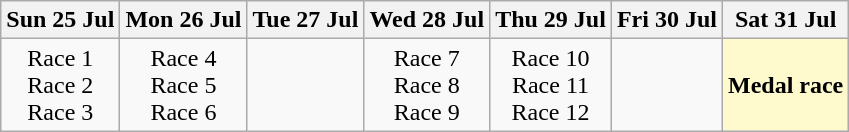<table class="wikitable" style="text-align: center;">
<tr>
<th>Sun 25 Jul</th>
<th>Mon 26 Jul</th>
<th>Tue 27 Jul</th>
<th>Wed 28 Jul</th>
<th>Thu 29 Jul</th>
<th>Fri 30 Jul</th>
<th>Sat 31 Jul</th>
</tr>
<tr>
<td>Race 1<br>Race 2<br>Race 3</td>
<td>Race 4<br>Race 5<br>Race 6</td>
<td></td>
<td>Race 7<br>Race 8<br>Race 9</td>
<td>Race 10<br>Race 11<br>Race 12</td>
<td></td>
<td style=background:lemonchiffon><strong>Medal race</strong></td>
</tr>
</table>
